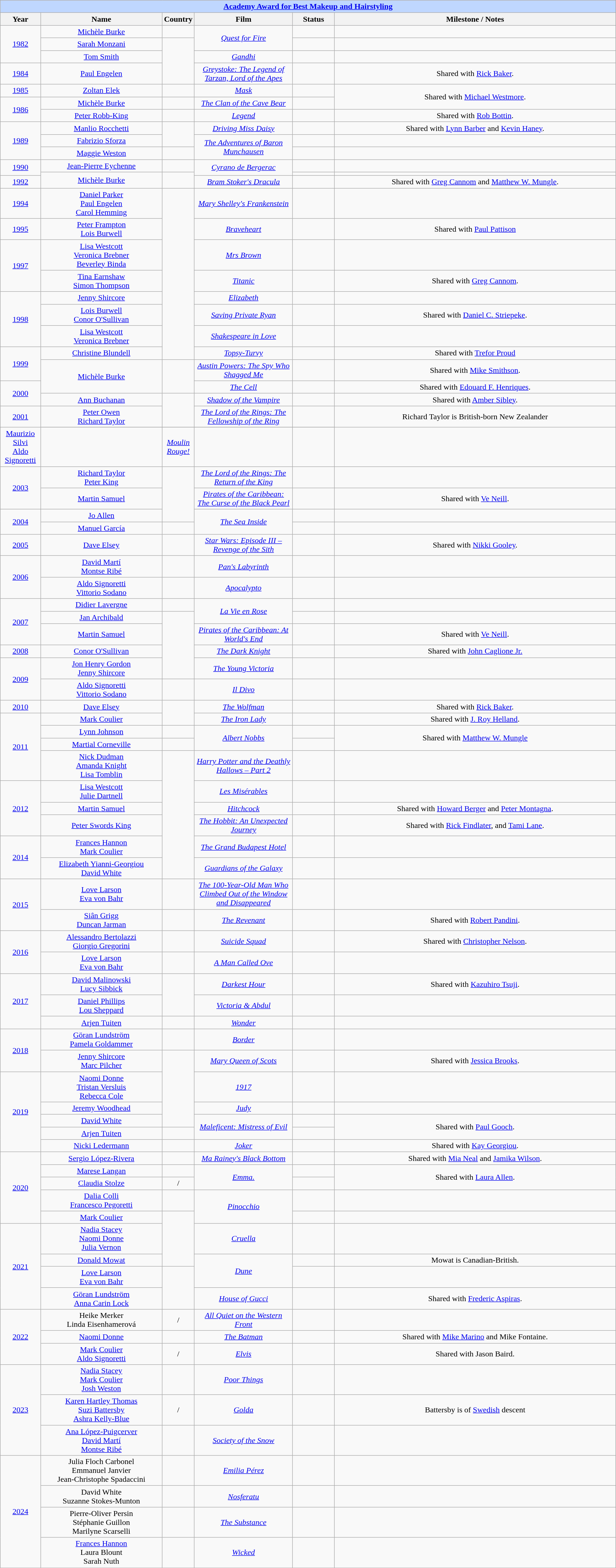<table class="wikitable" style="text-align: center">
<tr ---- bgcolor="#bfd7ff">
<td colspan=6 align=center><strong><a href='#'>Academy Award for Best Makeup and Hairstyling</a></strong></td>
</tr>
<tr ---- bgcolor="#ebf5ff">
<th width="75">Year</th>
<th width="250">Name</th>
<th width="50">Country</th>
<th width="200">Film</th>
<th width="80">Status</th>
<th width="600">Milestone / Notes</th>
</tr>
<tr>
<td rowspan="3"><a href='#'>1982</a></td>
<td><a href='#'>Michèle Burke</a></td>
<td></td>
<td rowspan=2><em><a href='#'>Quest for Fire</a></em></td>
<td></td>
<td></td>
</tr>
<tr>
<td><a href='#'>Sarah Monzani</a></td>
<td rowspan=3></td>
<td></td>
<td></td>
</tr>
<tr>
<td><a href='#'>Tom Smith</a></td>
<td><em><a href='#'>Gandhi</a></em></td>
<td></td>
<td></td>
</tr>
<tr>
<td><a href='#'>1984</a></td>
<td><a href='#'>Paul Engelen</a></td>
<td><em><a href='#'>Greystoke: The Legend of Tarzan, Lord of the Apes</a></em></td>
<td></td>
<td>Shared with <a href='#'>Rick Baker</a>.</td>
</tr>
<tr>
<td><a href='#'>1985</a></td>
<td><a href='#'>Zoltan Elek</a></td>
<td></td>
<td><em><a href='#'>Mask</a></em></td>
<td></td>
<td rowspan=2>Shared with <a href='#'>Michael Westmore</a>.</td>
</tr>
<tr>
<td rowspan=2><a href='#'>1986</a></td>
<td><a href='#'>Michèle Burke</a></td>
<td></td>
<td><em><a href='#'>The Clan of the Cave Bear</a></em></td>
<td></td>
</tr>
<tr>
<td><a href='#'>Peter Robb-King</a></td>
<td></td>
<td><em><a href='#'>Legend</a></em></td>
<td></td>
<td>Shared with <a href='#'>Rob Bottin</a>.</td>
</tr>
<tr>
<td rowspan=3><a href='#'>1989</a></td>
<td><a href='#'>Manlio Rocchetti</a></td>
<td rowspan=2></td>
<td><em><a href='#'>Driving Miss Daisy</a></em></td>
<td></td>
<td>Shared with <a href='#'>Lynn Barber</a> and <a href='#'>Kevin Haney</a>.</td>
</tr>
<tr>
<td><a href='#'>Fabrizio Sforza</a></td>
<td rowspan=2><em><a href='#'>The Adventures of Baron Munchausen</a></em></td>
<td></td>
<td></td>
</tr>
<tr>
<td><a href='#'>Maggie Weston</a></td>
<td></td>
<td></td>
</tr>
<tr>
<td rowspan=2><a href='#'>1990</a></td>
<td><a href='#'>Jean-Pierre Eychenne</a></td>
<td></td>
<td rowspan=2><em><a href='#'>Cyrano de Bergerac</a></em></td>
<td></td>
<td></td>
</tr>
<tr>
<td rowspan=2><a href='#'>Michèle Burke</a></td>
<td rowspan=2></td>
<td></td>
<td></td>
</tr>
<tr>
<td><a href='#'>1992</a></td>
<td><em><a href='#'>Bram Stoker's Dracula</a></em></td>
<td></td>
<td>Shared with <a href='#'>Greg Cannom</a> and <a href='#'>Matthew W. Mungle</a>.</td>
</tr>
<tr>
<td><a href='#'>1994</a></td>
<td><a href='#'>Daniel Parker</a><br><a href='#'>Paul Engelen</a><br><a href='#'>Carol Hemming</a></td>
<td rowspan=8></td>
<td><em><a href='#'>Mary Shelley's Frankenstein</a></em></td>
<td></td>
<td></td>
</tr>
<tr>
<td><a href='#'>1995</a></td>
<td><a href='#'>Peter Frampton</a><br><a href='#'>Lois Burwell</a></td>
<td><em><a href='#'>Braveheart</a></em></td>
<td></td>
<td>Shared with <a href='#'>Paul Pattison</a></td>
</tr>
<tr>
<td rowspan=2><a href='#'>1997</a></td>
<td><a href='#'>Lisa Westcott</a><br><a href='#'>Veronica Brebner</a><br><a href='#'>Beverley Binda</a></td>
<td><em><a href='#'>Mrs Brown</a></em></td>
<td></td>
<td></td>
</tr>
<tr>
<td><a href='#'>Tina Earnshaw</a><br><a href='#'>Simon Thompson</a></td>
<td><em><a href='#'>Titanic</a></em></td>
<td></td>
<td>Shared with <a href='#'>Greg Cannom</a>.</td>
</tr>
<tr>
<td rowspan=3><a href='#'>1998</a></td>
<td><a href='#'>Jenny Shircore</a></td>
<td><em><a href='#'>Elizabeth</a></em></td>
<td></td>
<td></td>
</tr>
<tr>
<td><a href='#'>Lois Burwell</a><br><a href='#'>Conor O'Sullivan</a></td>
<td><em><a href='#'>Saving Private Ryan</a></em></td>
<td></td>
<td>Shared with <a href='#'>Daniel C. Striepeke</a>.</td>
</tr>
<tr>
<td><a href='#'>Lisa Westcott</a><br><a href='#'>Veronica Brebner</a></td>
<td><em><a href='#'>Shakespeare in Love</a></em></td>
<td></td>
<td></td>
</tr>
<tr>
<td rowspan=2><a href='#'>1999</a></td>
<td><a href='#'>Christine Blundell</a></td>
<td><em><a href='#'>Topsy-Turvy</a></em></td>
<td></td>
<td>Shared with <a href='#'>Trefor Proud</a></td>
</tr>
<tr>
<td rowspan=2><a href='#'>Michèle Burke</a></td>
<td rowspan=2></td>
<td><em><a href='#'>Austin Powers: The Spy Who Shagged Me</a></em></td>
<td></td>
<td>Shared with <a href='#'>Mike Smithson</a>.</td>
</tr>
<tr>
<td rowspan=2><a href='#'>2000</a></td>
<td><em><a href='#'>The Cell</a></em></td>
<td></td>
<td>Shared with <a href='#'>Edouard F. Henriques</a>.</td>
</tr>
<tr>
<td><a href='#'>Ann Buchanan</a></td>
<td rowspan=2></td>
<td><em><a href='#'>Shadow of the Vampire</a></em></td>
<td></td>
<td>Shared with <a href='#'>Amber Sibley</a>.</td>
</tr>
<tr>
<td rowspan=2><a href='#'>2001</a></td>
<td><a href='#'>Peter Owen</a><br><a href='#'>Richard Taylor</a></td>
<td><em><a href='#'>The Lord of the Rings: The Fellowship of the Ring</a></em></td>
<td></td>
<td>Richard Taylor is British-born New Zealander</td>
</tr>
<tr>
</tr>
<tr>
<td><a href='#'>Maurizio Silvi</a><br><a href='#'>Aldo Signoretti</a></td>
<td></td>
<td><em><a href='#'>Moulin Rouge!</a></em></td>
<td></td>
<td></td>
</tr>
<tr>
<td rowspan=2><a href='#'>2003</a></td>
<td><a href='#'>Richard Taylor</a><br><a href='#'>Peter King</a></td>
<td rowspan=3></td>
<td><em><a href='#'>The Lord of the Rings: The Return of the King</a></em></td>
<td></td>
<td></td>
</tr>
<tr>
<td><a href='#'>Martin Samuel</a></td>
<td><em><a href='#'>Pirates of the Caribbean: The Curse of the Black Pearl</a></em></td>
<td></td>
<td>Shared with <a href='#'>Ve Neill</a>.</td>
</tr>
<tr>
<td rowspan=2><a href='#'>2004</a></td>
<td><a href='#'>Jo Allen</a></td>
<td rowspan=2><em><a href='#'>The Sea Inside</a></em></td>
<td></td>
<td></td>
</tr>
<tr>
<td><a href='#'>Manuel García</a></td>
<td></td>
<td></td>
<td></td>
</tr>
<tr>
<td><a href='#'>2005</a></td>
<td><a href='#'>Dave Elsey</a></td>
<td></td>
<td><em><a href='#'>Star Wars: Episode III – Revenge of the Sith</a></em></td>
<td></td>
<td>Shared with <a href='#'>Nikki Gooley</a>.</td>
</tr>
<tr>
<td rowspan=2><a href='#'>2006</a></td>
<td><a href='#'>David Martí</a><br><a href='#'>Montse Ribé</a></td>
<td></td>
<td><em><a href='#'>Pan's Labyrinth</a></em></td>
<td></td>
<td></td>
</tr>
<tr>
<td><a href='#'>Aldo Signoretti</a><br><a href='#'>Vittorio Sodano</a></td>
<td></td>
<td><em><a href='#'>Apocalypto</a></em></td>
<td></td>
<td></td>
</tr>
<tr>
<td rowspan=3><a href='#'>2007</a></td>
<td><a href='#'>Didier Lavergne</a></td>
<td></td>
<td rowspan=2><em><a href='#'>La Vie en Rose</a></em></td>
<td></td>
<td></td>
</tr>
<tr>
<td><a href='#'>Jan Archibald</a></td>
<td rowspan=4></td>
<td></td>
<td></td>
</tr>
<tr>
<td><a href='#'>Martin Samuel</a></td>
<td><em><a href='#'>Pirates of the Caribbean: At World's End</a></em></td>
<td></td>
<td>Shared with <a href='#'>Ve Neill</a>.</td>
</tr>
<tr>
<td><a href='#'>2008</a></td>
<td><a href='#'>Conor O'Sullivan</a></td>
<td><em><a href='#'>The Dark Knight</a></em></td>
<td></td>
<td>Shared with <a href='#'>John Caglione Jr.</a></td>
</tr>
<tr>
<td rowspan=2><a href='#'>2009</a></td>
<td><a href='#'>Jon Henry Gordon</a><br><a href='#'>Jenny Shircore</a></td>
<td><em><a href='#'>The Young Victoria</a></em></td>
<td></td>
<td></td>
</tr>
<tr>
<td><a href='#'>Aldo Signoretti</a><br><a href='#'>Vittorio Sodano</a></td>
<td></td>
<td><em><a href='#'>Il Divo</a></em></td>
<td></td>
<td></td>
</tr>
<tr>
<td><a href='#'>2010</a></td>
<td><a href='#'>Dave Elsey</a></td>
<td rowspan=2></td>
<td><em><a href='#'>The Wolfman</a></em></td>
<td></td>
<td>Shared with <a href='#'>Rick Baker</a>.</td>
</tr>
<tr>
<td rowspan=4><a href='#'>2011</a></td>
<td><a href='#'>Mark Coulier</a></td>
<td><em><a href='#'>The Iron Lady</a></em></td>
<td></td>
<td>Shared with <a href='#'>J. Roy Helland</a>.</td>
</tr>
<tr>
<td><a href='#'>Lynn Johnson</a></td>
<td></td>
<td rowspan=2><em><a href='#'>Albert Nobbs</a></em></td>
<td></td>
<td rowspan=2>Shared with <a href='#'>Matthew W. Mungle</a></td>
</tr>
<tr>
<td><a href='#'>Martial Corneville</a></td>
<td></td>
<td></td>
</tr>
<tr>
<td><a href='#'>Nick Dudman</a><br><a href='#'>Amanda Knight</a><br><a href='#'>Lisa Tomblin</a></td>
<td rowspan=6></td>
<td><em><a href='#'>Harry Potter and the Deathly Hallows – Part 2</a></em></td>
<td></td>
<td></td>
</tr>
<tr>
<td rowspan=3><a href='#'>2012</a></td>
<td><a href='#'>Lisa Westcott</a><br><a href='#'>Julie Dartnell</a></td>
<td><em><a href='#'>Les Misérables</a></em></td>
<td></td>
<td></td>
</tr>
<tr>
<td><a href='#'>Martin Samuel</a></td>
<td><em><a href='#'>Hitchcock</a></em></td>
<td></td>
<td>Shared with <a href='#'>Howard Berger</a> and <a href='#'>Peter Montagna</a>.</td>
</tr>
<tr>
<td><a href='#'>Peter Swords King</a></td>
<td><em><a href='#'>The Hobbit: An Unexpected Journey</a></em></td>
<td></td>
<td>Shared with <a href='#'>Rick Findlater</a>, and <a href='#'>Tami Lane</a>.</td>
</tr>
<tr>
<td rowspan=2><a href='#'>2014</a></td>
<td><a href='#'>Frances Hannon</a><br><a href='#'>Mark Coulier</a></td>
<td><em><a href='#'>The Grand Budapest Hotel</a></em></td>
<td></td>
<td></td>
</tr>
<tr>
<td><a href='#'>Elizabeth Yianni-Georgiou</a><br><a href='#'>David White</a></td>
<td><em><a href='#'>Guardians of the Galaxy</a></em></td>
<td></td>
<td></td>
</tr>
<tr>
<td rowspan=2><a href='#'>2015</a></td>
<td><a href='#'>Love Larson</a><br><a href='#'>Eva von Bahr</a></td>
<td></td>
<td><em><a href='#'>The 100-Year-Old Man Who Climbed Out of the Window and Disappeared</a></em></td>
<td></td>
<td></td>
</tr>
<tr>
<td><a href='#'>Siân Grigg</a><br><a href='#'>Duncan Jarman</a></td>
<td></td>
<td><em><a href='#'>The Revenant</a></em></td>
<td></td>
<td>Shared with <a href='#'>Robert Pandini</a>.</td>
</tr>
<tr>
<td rowspan=2><a href='#'>2016</a></td>
<td><a href='#'>Alessandro Bertolazzi</a><br><a href='#'>Giorgio Gregorini</a></td>
<td></td>
<td><em><a href='#'>Suicide Squad</a></em></td>
<td></td>
<td>Shared with <a href='#'>Christopher Nelson</a>.</td>
</tr>
<tr>
<td><a href='#'>Love Larson</a><br><a href='#'>Eva von Bahr</a></td>
<td></td>
<td><em><a href='#'>A Man Called Ove</a></em></td>
<td></td>
<td></td>
</tr>
<tr>
<td rowspan=3><a href='#'>2017</a></td>
<td><a href='#'>David Malinowski</a><br><a href='#'>Lucy Sibbick</a></td>
<td rowspan=2></td>
<td><em><a href='#'>Darkest Hour</a></em></td>
<td></td>
<td>Shared with <a href='#'>Kazuhiro Tsuji</a>.</td>
</tr>
<tr>
<td><a href='#'>Daniel Phillips</a><br><a href='#'>Lou Sheppard</a></td>
<td><em><a href='#'>Victoria & Abdul</a></em></td>
<td></td>
<td></td>
</tr>
<tr>
<td><a href='#'>Arjen Tuiten</a></td>
<td></td>
<td><em><a href='#'>Wonder</a></em></td>
<td></td>
<td></td>
</tr>
<tr>
<td rowspan=2><a href='#'>2018</a></td>
<td><a href='#'>Göran Lundström</a><br><a href='#'>Pamela Goldammer</a></td>
<td></td>
<td><em><a href='#'>Border</a></em></td>
<td></td>
<td></td>
</tr>
<tr>
<td><a href='#'>Jenny Shircore</a><br><a href='#'>Marc Pilcher</a></td>
<td rowspan=4></td>
<td><em><a href='#'>Mary Queen of Scots</a></em></td>
<td></td>
<td>Shared with <a href='#'>Jessica Brooks</a>.</td>
</tr>
<tr>
<td rowspan=5><a href='#'>2019</a></td>
<td><a href='#'>Naomi Donne</a><br><a href='#'>Tristan Versluis</a><br><a href='#'>Rebecca Cole</a></td>
<td><em><a href='#'>1917</a></em></td>
<td></td>
<td></td>
</tr>
<tr>
<td><a href='#'>Jeremy Woodhead</a></td>
<td><em><a href='#'>Judy</a></em></td>
<td></td>
<td></td>
</tr>
<tr>
<td><a href='#'>David White</a></td>
<td rowspan=2><em><a href='#'>Maleficent: Mistress of Evil</a></em></td>
<td></td>
<td rowspan=2>Shared with <a href='#'>Paul Gooch</a>.</td>
</tr>
<tr>
<td><a href='#'>Arjen Tuiten</a></td>
<td></td>
<td></td>
</tr>
<tr>
<td><a href='#'>Nicki Ledermann</a></td>
<td></td>
<td><em><a href='#'>Joker</a></em></td>
<td></td>
<td>Shared with <a href='#'>Kay Georgiou</a>.</td>
</tr>
<tr>
<td rowspan=5><a href='#'>2020</a></td>
<td><a href='#'>Sergio López-Rivera</a></td>
<td></td>
<td><em><a href='#'>Ma Rainey's Black Bottom</a></em></td>
<td></td>
<td>Shared with <a href='#'>Mia Neal</a> and <a href='#'>Jamika Wilson</a>.</td>
</tr>
<tr>
<td><a href='#'>Marese Langan</a></td>
<td></td>
<td rowspan=2><em><a href='#'>Emma.</a></em></td>
<td></td>
<td rowspan=2>Shared with <a href='#'>Laura Allen</a>.</td>
</tr>
<tr>
<td><a href='#'>Claudia Stolze</a></td>
<td>/</td>
<td></td>
</tr>
<tr>
<td><a href='#'>Dalia Colli</a><br><a href='#'>Francesco Pegoretti</a></td>
<td></td>
<td rowspan=2><em><a href='#'>Pinocchio</a></em></td>
<td></td>
<td></td>
</tr>
<tr>
<td><a href='#'>Mark Coulier</a></td>
<td rowspan=3></td>
<td></td>
<td></td>
</tr>
<tr>
<td rowspan=4><a href='#'>2021</a></td>
<td><a href='#'>Nadia Stacey</a><br><a href='#'>Naomi Donne</a><br><a href='#'>Julia Vernon</a></td>
<td><em><a href='#'>Cruella</a></em></td>
<td></td>
<td></td>
</tr>
<tr>
<td><a href='#'>Donald Mowat</a></td>
<td rowspan=2><em><a href='#'>Dune</a></em></td>
<td></td>
<td>Mowat is Canadian-British.</td>
</tr>
<tr>
<td><a href='#'>Love Larson</a><br><a href='#'>Eva von Bahr</a></td>
<td rowspan=2></td>
<td></td>
<td></td>
</tr>
<tr>
<td><a href='#'>Göran Lundström</a><br><a href='#'>Anna Carin Lock</a></td>
<td><em><a href='#'>House of Gucci</a></em></td>
<td></td>
<td>Shared with <a href='#'>Frederic Aspiras</a>.</td>
</tr>
<tr>
<td rowspan="3"><a href='#'>2022</a></td>
<td>Heike Merker<br>Linda Eisenhamerová</td>
<td>/</td>
<td><em><a href='#'>All Quiet on the Western Front</a></em></td>
<td></td>
<td></td>
</tr>
<tr>
<td><a href='#'>Naomi Donne</a></td>
<td></td>
<td><em><a href='#'>The Batman</a></em></td>
<td></td>
<td>Shared with <a href='#'>Mike Marino</a> and Mike Fontaine.</td>
</tr>
<tr>
<td><a href='#'>Mark Coulier</a><br><a href='#'>Aldo Signoretti</a></td>
<td> /</td>
<td><em><a href='#'>Elvis</a></em></td>
<td></td>
<td>Shared with Jason Baird.</td>
</tr>
<tr>
<td rowspan="3"><a href='#'>2023</a></td>
<td><a href='#'>Nadia Stacey</a><br><a href='#'>Mark Coulier</a><br><a href='#'>Josh Weston</a></td>
<td><br></td>
<td><em><a href='#'>Poor Things</a></em></td>
<td></td>
<td></td>
</tr>
<tr>
<td><a href='#'>Karen Hartley Thomas</a><br><a href='#'>Suzi Battersby</a><br><a href='#'>Ashra Kelly-Blue</a></td>
<td> /</td>
<td><em><a href='#'>Golda</a></em></td>
<td></td>
<td>Battersby is of <a href='#'>Swedish</a> descent</td>
</tr>
<tr>
<td><a href='#'>Ana López-Puigcerver</a><br><a href='#'>David Martí</a><br><a href='#'>Montse Ribé</a></td>
<td></td>
<td><em><a href='#'>Society of the Snow</a></em></td>
<td></td>
<td></td>
</tr>
<tr>
<td rowspan="4"><a href='#'>2024</a></td>
<td>Julia Floch Carbonel<br>Emmanuel Janvier<br>Jean-Christophe Spadaccini</td>
<td></td>
<td><em><a href='#'>Emilia Pérez</a></em></td>
<td></td>
<td></td>
</tr>
<tr>
<td>David White<br>Suzanne Stokes-Munton</td>
<td><br></td>
<td><em><a href='#'>Nosferatu</a></em></td>
<td></td>
<td></td>
</tr>
<tr>
<td>Pierre-Oliver Persin<br>Stéphanie Guillon<br>Marilyne Scarselli</td>
<td></td>
<td><em><a href='#'>The Substance</a></em></td>
<td></td>
<td></td>
</tr>
<tr>
<td><a href='#'>Frances Hannon</a><br>Laura Blount<br>Sarah Nuth</td>
<td><br></td>
<td><em><a href='#'>Wicked</a></em></td>
<td></td>
<td></td>
</tr>
</table>
